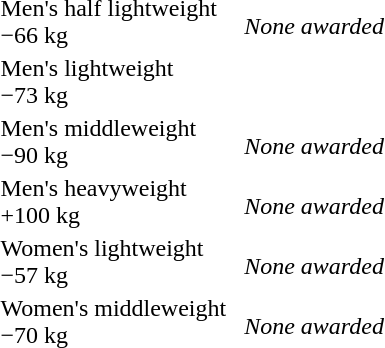<table>
<tr>
<td rowspan=2>Men's half lightweight<br>−66 kg</td>
<td rowspan=2></td>
<td rowspan=2></td>
<td></td>
</tr>
<tr>
<td><em>None awarded</em></td>
</tr>
<tr>
<td rowspan=2>Men's lightweight<br>−73 kg</td>
<td rowspan=2></td>
<td rowspan=2></td>
<td></td>
</tr>
<tr>
<td></td>
</tr>
<tr>
<td rowspan=2>Men's middleweight<br>−90 kg</td>
<td rowspan=2></td>
<td rowspan=2></td>
<td></td>
</tr>
<tr>
<td><em>None awarded</em></td>
</tr>
<tr>
<td rowspan=2>Men's heavyweight<br>+100 kg</td>
<td rowspan=2></td>
<td rowspan=2></td>
<td></td>
</tr>
<tr>
<td><em>None awarded</em></td>
</tr>
<tr>
<td rowspan=2>Women's lightweight<br>−57 kg</td>
<td rowspan=2></td>
<td rowspan=2></td>
<td></td>
</tr>
<tr>
<td><em>None awarded</em></td>
</tr>
<tr>
<td rowspan=2>Women's middleweight<br>−70 kg</td>
<td rowspan=2></td>
<td rowspan=2></td>
<td></td>
</tr>
<tr>
<td><em>None awarded</em></td>
</tr>
</table>
